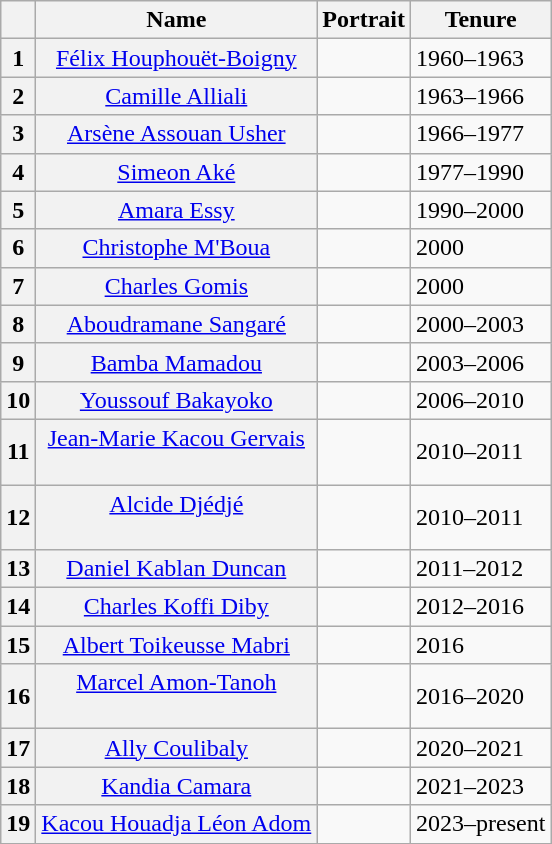<table class="wikitable">
<tr>
<th></th>
<th>Name<br></th>
<th>Portrait</th>
<th>Tenure</th>
</tr>
<tr>
<th>1</th>
<th align="center" scope="row" style="font-weight:normal;"><a href='#'>Félix Houphouët-Boigny</a><br></th>
<td></td>
<td>1960–1963</td>
</tr>
<tr>
<th>2</th>
<th align="center" scope="row" style="font-weight:normal;"><a href='#'>Camille Alliali</a><br></th>
<td></td>
<td>1963–1966</td>
</tr>
<tr>
<th>3</th>
<th align="center" scope="row" style="font-weight:normal;"><a href='#'>Arsène Assouan Usher</a><br></th>
<td></td>
<td>1966–1977</td>
</tr>
<tr>
<th>4</th>
<th align="center" scope="row" style="font-weight:normal;"><a href='#'>Simeon Aké</a><br></th>
<td></td>
<td>1977–1990</td>
</tr>
<tr>
<th>5</th>
<th align="center" scope="row" style="font-weight:normal;"><a href='#'>Amara Essy</a><br></th>
<td></td>
<td>1990–2000</td>
</tr>
<tr>
<th>6</th>
<th align="center" scope="row" style="font-weight:normal;"><a href='#'>Christophe M'Boua</a><br></th>
<td></td>
<td>2000</td>
</tr>
<tr>
<th>7</th>
<th align="center" scope="row" style="font-weight:normal;"><a href='#'>Charles Gomis</a><br></th>
<td></td>
<td>2000</td>
</tr>
<tr>
<th>8</th>
<th align="center" scope="row" style="font-weight:normal;"><a href='#'>Aboudramane Sangaré</a><br></th>
<td></td>
<td>2000–2003</td>
</tr>
<tr>
<th>9</th>
<th align="center" scope="row" style="font-weight:normal;"><a href='#'>Bamba Mamadou</a><br></th>
<td></td>
<td>2003–2006</td>
</tr>
<tr>
<th>10</th>
<th align="center" scope="row" style="font-weight:normal;"><a href='#'>Youssouf Bakayoko</a><br></th>
<td></td>
<td>2006–2010</td>
</tr>
<tr>
<th>11</th>
<th align="center" scope="row" style="font-weight:normal;"><a href='#'>Jean-Marie Kacou Gervais</a><br><br></th>
<td></td>
<td>2010–2011</td>
</tr>
<tr>
<th>12</th>
<th align="center" scope="row" style="font-weight:normal;"><a href='#'>Alcide Djédjé</a><br><br></th>
<td></td>
<td>2010–2011</td>
</tr>
<tr>
<th>13</th>
<th align="center" scope="row" style="font-weight:normal;"><a href='#'>Daniel Kablan Duncan</a><br></th>
<td></td>
<td>2011–2012</td>
</tr>
<tr>
<th>14</th>
<th align="center" scope="row" style="font-weight:normal;"><a href='#'>Charles Koffi Diby</a><br></th>
<td></td>
<td>2012–2016</td>
</tr>
<tr>
<th>15</th>
<th align="center" scope="row" style="font-weight:normal;"><a href='#'>Albert Toikeusse Mabri</a><br></th>
<td></td>
<td>2016</td>
</tr>
<tr>
<th>16</th>
<th align="center" scope="row" style="font-weight:normal;"><a href='#'>Marcel Amon-Tanoh</a><br><br></th>
<td></td>
<td>2016–2020</td>
</tr>
<tr>
<th>17</th>
<th align="center" scope="row" style="font-weight:normal;"><a href='#'>Ally Coulibaly</a><br></th>
<td></td>
<td>2020–2021</td>
</tr>
<tr>
<th>18</th>
<th align="center" scope="row" style="font-weight:normal;"><a href='#'>Kandia Camara</a><br></th>
<td></td>
<td>2021–2023</td>
</tr>
<tr>
<th>19</th>
<th align="center" scope="row" style="font-weight:normal;"><a href='#'>Kacou Houadja Léon Adom</a><br></th>
<td></td>
<td>2023–present</td>
</tr>
</table>
